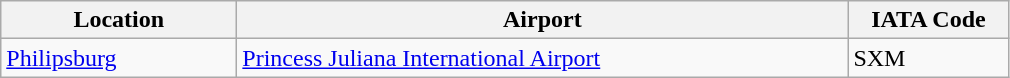<table class="wikitable">
<tr>
<th scope="col" style="width:150px;"><strong>Location</strong></th>
<th scope="col" style="width:400px;"><strong>Airport</strong></th>
<th scope="col" style="width:100px;"><strong>IATA Code</strong></th>
</tr>
<tr>
<td><a href='#'>Philipsburg</a></td>
<td><a href='#'>Princess Juliana International Airport</a></td>
<td>SXM</td>
</tr>
</table>
